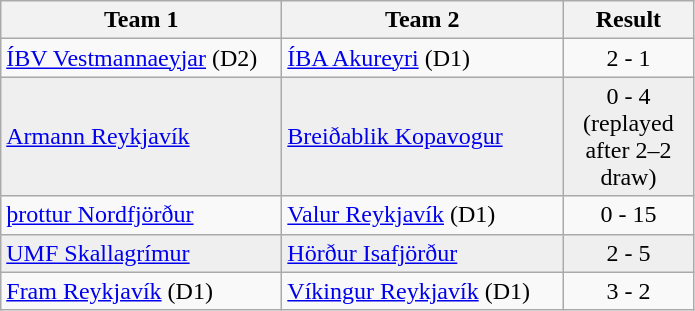<table class="wikitable">
<tr>
<th width="180">Team 1</th>
<th width="180">Team 2</th>
<th width="80">Result</th>
</tr>
<tr>
<td><a href='#'>ÍBV Vestmannaeyjar</a> (D2)</td>
<td><a href='#'>ÍBA Akureyri</a> (D1)</td>
<td align="center">2 - 1</td>
</tr>
<tr style="background:#EFEFEF">
<td><a href='#'>Armann Reykjavík</a></td>
<td><a href='#'>Breiðablik Kopavogur</a></td>
<td align="center">0 - 4 (replayed after 2–2 draw)</td>
</tr>
<tr>
<td><a href='#'>þrottur Nordfjörður</a></td>
<td><a href='#'>Valur Reykjavík</a> (D1)</td>
<td align="center">0 - 15</td>
</tr>
<tr style="background:#EFEFEF">
<td><a href='#'>UMF Skallagrímur</a></td>
<td><a href='#'>Hörður Isafjörður</a></td>
<td align="center">2 - 5</td>
</tr>
<tr>
<td><a href='#'>Fram Reykjavík</a> (D1)</td>
<td><a href='#'>Víkingur Reykjavík</a> (D1)</td>
<td align="center">3 - 2</td>
</tr>
</table>
